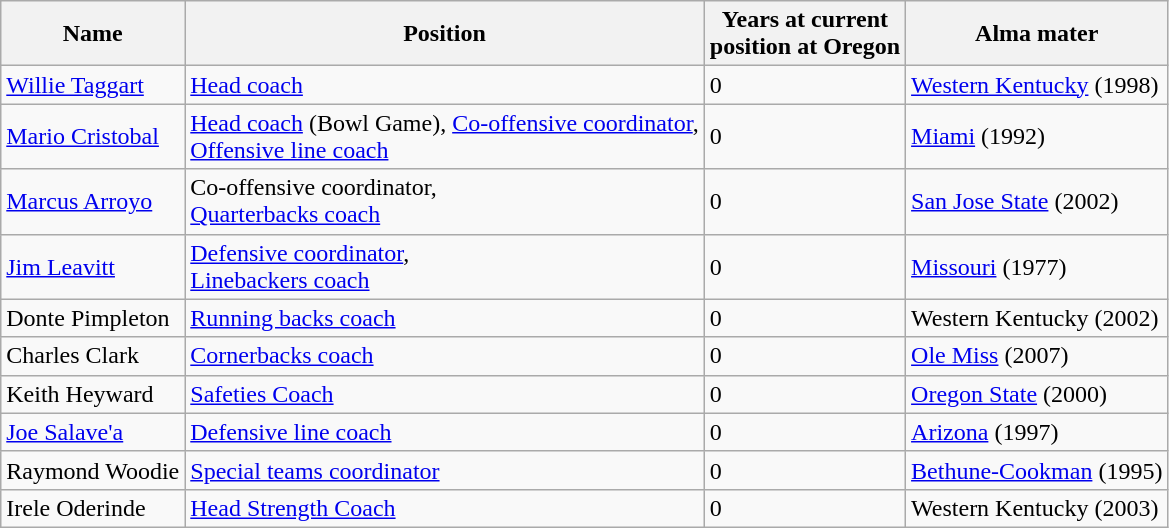<table class="wikitable">
<tr>
<th>Name</th>
<th>Position</th>
<th>Years at current<br>position at Oregon</th>
<th>Alma mater</th>
</tr>
<tr>
<td><a href='#'>Willie Taggart</a></td>
<td><a href='#'>Head coach</a></td>
<td>0</td>
<td><a href='#'>Western Kentucky</a> (1998)</td>
</tr>
<tr>
<td><a href='#'>Mario Cristobal</a></td>
<td><a href='#'>Head coach</a> (Bowl Game), <a href='#'>Co-offensive coordinator</a>,<br><a href='#'>Offensive line coach</a></td>
<td>0</td>
<td><a href='#'>Miami</a> (1992)</td>
</tr>
<tr>
<td><a href='#'>Marcus Arroyo</a></td>
<td>Co-offensive coordinator,<br><a href='#'>Quarterbacks coach</a></td>
<td>0</td>
<td><a href='#'>San Jose State</a> (2002)</td>
</tr>
<tr>
<td><a href='#'>Jim Leavitt</a></td>
<td><a href='#'>Defensive coordinator</a>,<br><a href='#'>Linebackers coach</a></td>
<td>0</td>
<td><a href='#'>Missouri</a> (1977)</td>
</tr>
<tr>
<td>Donte Pimpleton</td>
<td><a href='#'>Running backs coach</a></td>
<td>0</td>
<td>Western Kentucky (2002)</td>
</tr>
<tr>
<td>Charles Clark</td>
<td><a href='#'>Cornerbacks coach</a></td>
<td>0</td>
<td><a href='#'>Ole Miss</a> (2007)</td>
</tr>
<tr>
<td>Keith Heyward</td>
<td><a href='#'>Safeties Coach</a></td>
<td>0</td>
<td><a href='#'>Oregon State</a> (2000)</td>
</tr>
<tr>
<td><a href='#'>Joe Salave'a</a></td>
<td><a href='#'>Defensive line coach</a></td>
<td>0</td>
<td><a href='#'>Arizona</a> (1997)</td>
</tr>
<tr>
<td>Raymond Woodie</td>
<td><a href='#'>Special teams coordinator</a></td>
<td>0</td>
<td><a href='#'>Bethune-Cookman</a> (1995)</td>
</tr>
<tr>
<td>Irele Oderinde</td>
<td><a href='#'>Head Strength Coach</a></td>
<td>0</td>
<td>Western Kentucky (2003)</td>
</tr>
</table>
